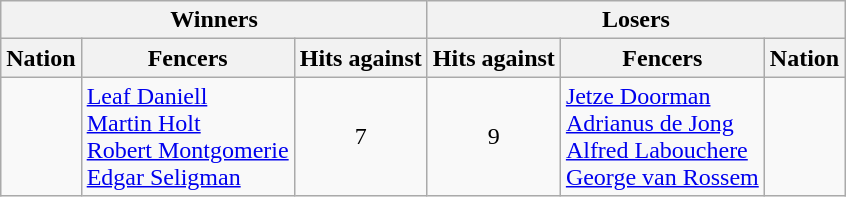<table class=wikitable>
<tr>
<th colspan=3>Winners</th>
<th colspan=3>Losers</th>
</tr>
<tr>
<th>Nation</th>
<th>Fencers</th>
<th>Hits against</th>
<th>Hits against</th>
<th>Fencers</th>
<th>Nation</th>
</tr>
<tr>
<td></td>
<td><a href='#'>Leaf Daniell</a> <br> <a href='#'>Martin Holt</a> <br> <a href='#'>Robert Montgomerie</a> <br> <a href='#'>Edgar Seligman</a></td>
<td align=center>7</td>
<td align=center>9</td>
<td><a href='#'>Jetze Doorman</a> <br> <a href='#'>Adrianus de Jong</a> <br> <a href='#'>Alfred Labouchere</a> <br> <a href='#'>George van Rossem</a></td>
<td></td>
</tr>
</table>
